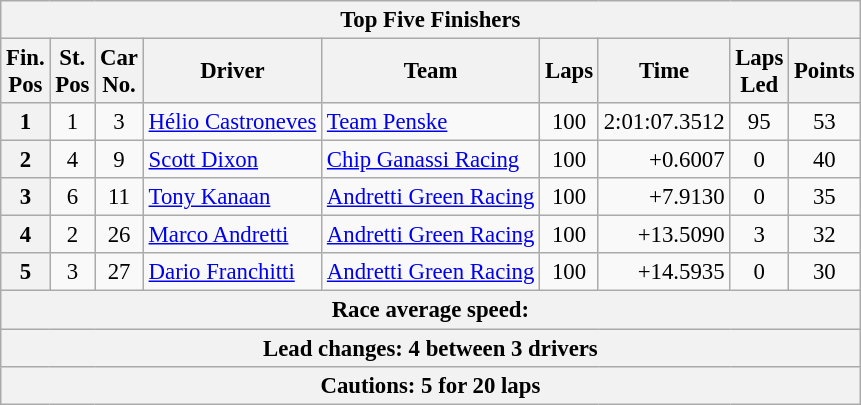<table class="wikitable" style="font-size:95%;text-align:center">
<tr>
<th colspan=9>Top Five Finishers</th>
</tr>
<tr>
<th>Fin.<br>Pos</th>
<th>St.<br>Pos</th>
<th>Car<br>No.</th>
<th>Driver</th>
<th>Team</th>
<th>Laps</th>
<th>Time</th>
<th>Laps<br>Led</th>
<th>Points</th>
</tr>
<tr>
<th>1</th>
<td>1</td>
<td>3</td>
<td style="text-align:left"> <a href='#'>Hélio Castroneves</a></td>
<td style="text-align:left"><a href='#'>Team Penske</a></td>
<td>100</td>
<td align=right>2:01:07.3512</td>
<td>95</td>
<td>53</td>
</tr>
<tr>
<th>2</th>
<td>4</td>
<td>9</td>
<td style="text-align:left"> <a href='#'>Scott Dixon</a></td>
<td style="text-align:left"><a href='#'>Chip Ganassi Racing</a></td>
<td>100</td>
<td align=right>+0.6007</td>
<td>0</td>
<td>40</td>
</tr>
<tr>
<th>3</th>
<td>6</td>
<td>11</td>
<td style="text-align:left"> <a href='#'>Tony Kanaan</a></td>
<td style="text-align:left"><a href='#'>Andretti Green Racing</a></td>
<td>100</td>
<td align=right>+7.9130</td>
<td>0</td>
<td>35</td>
</tr>
<tr>
<th>4</th>
<td>2</td>
<td>26</td>
<td style="text-align:left"> <a href='#'>Marco Andretti</a></td>
<td style="text-align:left"><a href='#'>Andretti Green Racing</a></td>
<td>100</td>
<td align=right>+13.5090</td>
<td>3</td>
<td>32</td>
</tr>
<tr>
<th>5</th>
<td>3</td>
<td>27</td>
<td style="text-align:left"> <a href='#'>Dario Franchitti</a></td>
<td style="text-align:left"><a href='#'>Andretti Green Racing</a></td>
<td>100</td>
<td align=right>+14.5935</td>
<td>0</td>
<td>30</td>
</tr>
<tr>
<th colspan=9>Race average speed: </th>
</tr>
<tr>
<th colspan=9>Lead changes: 4 between 3 drivers</th>
</tr>
<tr>
<th colspan=9>Cautions: 5 for 20 laps</th>
</tr>
</table>
